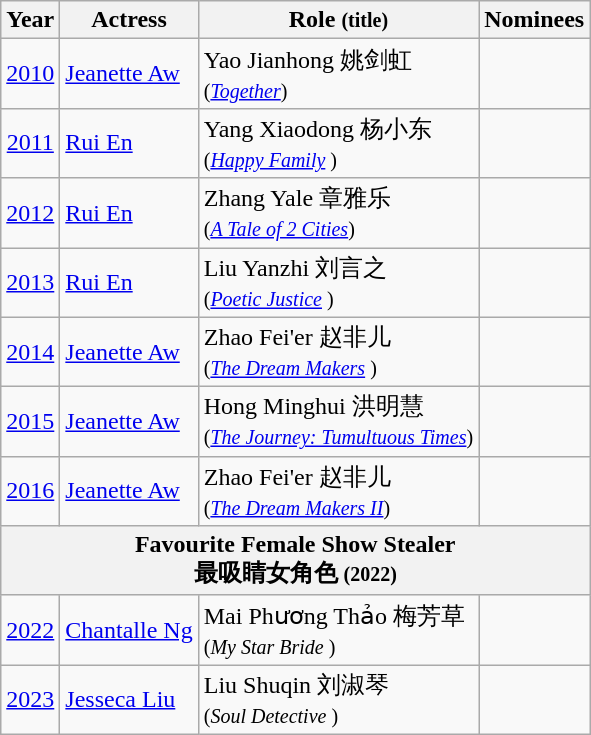<table class="wikitable sortable">
<tr>
<th>Year</th>
<th>Actress</th>
<th>Role <small>(title)</small></th>
<th>Nominees</th>
</tr>
<tr>
<td style="text-align:center;"><a href='#'>2010</a></td>
<td><a href='#'>Jeanette Aw</a></td>
<td>Yao Jianhong 姚剑虹<br><small>(<em><a href='#'>Together</a></em>)</small></td>
<td></td>
</tr>
<tr>
<td style="text-align:center;"><a href='#'>2011</a></td>
<td><a href='#'>Rui En</a></td>
<td>Yang Xiaodong 杨小东<br><small>(<em><a href='#'>Happy Family</a> </em>)</small></td>
<td></td>
</tr>
<tr>
<td style="text-align:center;"><a href='#'>2012</a></td>
<td><a href='#'>Rui En</a></td>
<td>Zhang Yale 章雅乐<br><small>(<em><a href='#'>A Tale of 2 Cities</a></em>)</small></td>
<td></td>
</tr>
<tr>
<td style="text-align:center;"><a href='#'>2013</a></td>
<td><a href='#'>Rui En</a></td>
<td>Liu Yanzhi 刘言之<br><small>(<em><a href='#'>Poetic Justice</a> </em>)</small></td>
<td></td>
</tr>
<tr>
<td style="text-align:center;"><a href='#'>2014</a></td>
<td><a href='#'>Jeanette Aw</a></td>
<td>Zhao Fei'er 赵非儿<br><small>(<em><a href='#'>The Dream Makers</a> </em>)</small></td>
<td></td>
</tr>
<tr>
<td style="text-align:center;"><a href='#'>2015</a></td>
<td><a href='#'>Jeanette Aw</a></td>
<td>Hong Minghui 洪明慧<br><small>(<em><a href='#'>The Journey: Tumultuous Times</a></em>)</small></td>
<td></td>
</tr>
<tr>
<td style="text-align:center;"><a href='#'>2016</a></td>
<td><a href='#'>Jeanette Aw</a></td>
<td>Zhao Fei'er 赵非儿<br><small>(<em><a href='#'>The Dream Makers II</a></em>)</small></td>
<td></td>
</tr>
<tr>
<th scope="col" colspan="5">Favourite Female Show Stealer <br> 最吸睛女角色 <small>(2022)</small></th>
</tr>
<tr>
<td style="text-align:center;"><a href='#'>2022</a></td>
<td><a href='#'>Chantalle Ng</a></td>
<td>Mai Phương Thảo 梅芳草 <br><small> (<em>My Star Bride </em>) </small></td>
<td></td>
</tr>
<tr>
<td style="text-align:center;"><a href='#'>2023</a></td>
<td><a href='#'>Jesseca Liu</a></td>
<td>Liu Shuqin 刘淑琴 <br><small> (<em>Soul Detective </em>) </small></td>
<td></td>
</tr>
</table>
